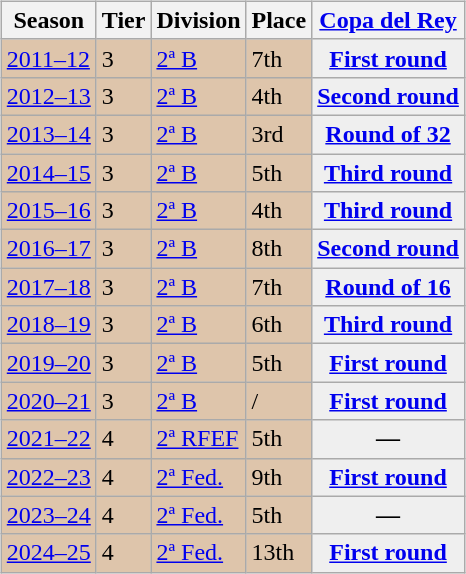<table>
<tr>
<td valign="top" width=0%><br><table class="wikitable">
<tr style="background:#f0f6fa;">
<th>Season</th>
<th>Tier</th>
<th>Division</th>
<th>Place</th>
<th><a href='#'>Copa del Rey</a></th>
</tr>
<tr>
<td style="background:#DEC5AB;"><a href='#'>2011–12</a></td>
<td style="background:#DEC5AB;">3</td>
<td style="background:#DEC5AB;"><a href='#'>2ª B</a></td>
<td style="background:#DEC5AB;">7th</td>
<th style="background:#efefef;"><a href='#'>First round</a></th>
</tr>
<tr>
<td style="background:#DEC5AB;"><a href='#'>2012–13</a></td>
<td style="background:#DEC5AB;">3</td>
<td style="background:#DEC5AB;"><a href='#'>2ª B</a></td>
<td style="background:#DEC5AB;">4th</td>
<th style="background:#efefef;"><a href='#'>Second round</a></th>
</tr>
<tr>
<td style="background:#DEC5AB;"><a href='#'>2013–14</a></td>
<td style="background:#DEC5AB;">3</td>
<td style="background:#DEC5AB;"><a href='#'>2ª B</a></td>
<td style="background:#DEC5AB;">3rd</td>
<th style="background:#efefef;"><a href='#'>Round of 32</a></th>
</tr>
<tr>
<td style="background:#DEC5AB;"><a href='#'>2014–15</a></td>
<td style="background:#DEC5AB;">3</td>
<td style="background:#DEC5AB;"><a href='#'>2ª B</a></td>
<td style="background:#DEC5AB;">5th</td>
<th style="background:#efefef;"><a href='#'>Third round</a></th>
</tr>
<tr>
<td style="background:#DEC5AB;"><a href='#'>2015–16</a></td>
<td style="background:#DEC5AB;">3</td>
<td style="background:#DEC5AB;"><a href='#'>2ª B</a></td>
<td style="background:#DEC5AB;">4th</td>
<th style="background:#efefef;"><a href='#'>Third round</a></th>
</tr>
<tr>
<td style="background:#DEC5AB;"><a href='#'>2016–17</a></td>
<td style="background:#DEC5AB;">3</td>
<td style="background:#DEC5AB;"><a href='#'>2ª B</a></td>
<td style="background:#DEC5AB;">8th</td>
<th style="background:#efefef;"><a href='#'>Second round</a></th>
</tr>
<tr>
<td style="background:#DEC5AB;"><a href='#'>2017–18</a></td>
<td style="background:#DEC5AB;">3</td>
<td style="background:#DEC5AB;"><a href='#'>2ª B</a></td>
<td style="background:#DEC5AB;">7th</td>
<th style="background:#efefef;"><a href='#'>Round of 16</a></th>
</tr>
<tr>
<td style="background:#DEC5AB;"><a href='#'>2018–19</a></td>
<td style="background:#DEC5AB;">3</td>
<td style="background:#DEC5AB;"><a href='#'>2ª B</a></td>
<td style="background:#DEC5AB;">6th</td>
<th style="background:#efefef;"><a href='#'>Third round</a></th>
</tr>
<tr>
<td style="background:#DEC5AB;"><a href='#'>2019–20</a></td>
<td style="background:#DEC5AB;">3</td>
<td style="background:#DEC5AB;"><a href='#'>2ª B</a></td>
<td style="background:#DEC5AB;">5th</td>
<th style="background:#efefef;"><a href='#'>First round</a></th>
</tr>
<tr>
<td style="background:#DEC5AB;"><a href='#'>2020–21</a></td>
<td style="background:#DEC5AB;">3</td>
<td style="background:#DEC5AB;"><a href='#'>2ª B</a></td>
<td style="background:#DEC5AB;"> / </td>
<th style="background:#efefef;"><a href='#'>First round</a></th>
</tr>
<tr>
<td style="background:#DEC5AB;"><a href='#'>2021–22</a></td>
<td style="background:#DEC5AB;">4</td>
<td style="background:#DEC5AB;"><a href='#'>2ª RFEF</a></td>
<td style="background:#DEC5AB;">5th</td>
<th style="background:#efefef;">—</th>
</tr>
<tr>
<td style="background:#DEC5AB;"><a href='#'>2022–23</a></td>
<td style="background:#DEC5AB;">4</td>
<td style="background:#DEC5AB;"><a href='#'>2ª Fed.</a></td>
<td style="background:#DEC5AB;">9th</td>
<th style="background:#efefef;"><a href='#'>First round</a></th>
</tr>
<tr>
<td style="background:#DEC5AB;"><a href='#'>2023–24</a></td>
<td style="background:#DEC5AB;">4</td>
<td style="background:#DEC5AB;"><a href='#'>2ª Fed.</a></td>
<td style="background:#DEC5AB;">5th</td>
<th style="background:#efefef;">—</th>
</tr>
<tr>
<td style="background:#DEC5AB;"><a href='#'>2024–25</a></td>
<td style="background:#DEC5AB;">4</td>
<td style="background:#DEC5AB;"><a href='#'>2ª Fed.</a></td>
<td style="background:#DEC5AB;">13th</td>
<th style="background:#efefef;"><a href='#'>First round</a></th>
</tr>
</table>
</td>
</tr>
</table>
